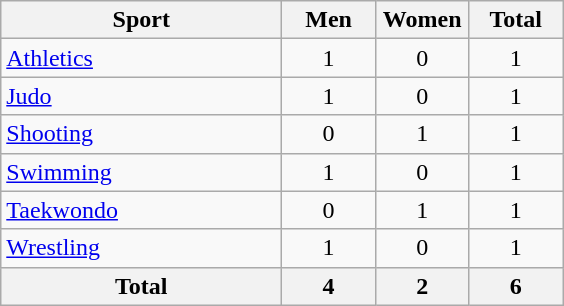<table class="wikitable sortable" style="text-align:center;">
<tr>
<th width=180>Sport</th>
<th width=55>Men</th>
<th width=55>Women</th>
<th width=55>Total</th>
</tr>
<tr>
<td align=left><a href='#'>Athletics</a></td>
<td>1</td>
<td>0</td>
<td>1</td>
</tr>
<tr>
<td align=left><a href='#'>Judo</a></td>
<td>1</td>
<td>0</td>
<td>1</td>
</tr>
<tr>
<td align=left><a href='#'>Shooting</a></td>
<td>0</td>
<td>1</td>
<td>1</td>
</tr>
<tr>
<td align=left><a href='#'>Swimming</a></td>
<td>1</td>
<td>0</td>
<td>1</td>
</tr>
<tr>
<td align=left><a href='#'>Taekwondo</a></td>
<td>0</td>
<td>1</td>
<td>1</td>
</tr>
<tr>
<td align=left><a href='#'>Wrestling</a></td>
<td>1</td>
<td>0</td>
<td>1</td>
</tr>
<tr>
<th>Total</th>
<th>4</th>
<th>2</th>
<th>6</th>
</tr>
</table>
